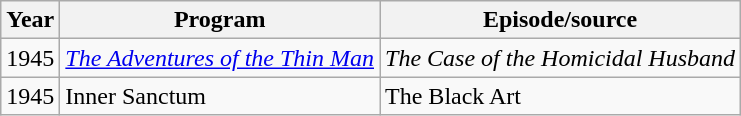<table class="wikitable">
<tr>
<th>Year</th>
<th>Program</th>
<th>Episode/source</th>
</tr>
<tr>
<td>1945</td>
<td><em><a href='#'>The Adventures of the Thin Man</a></em></td>
<td><em>The Case of the Homicidal Husband</em></td>
</tr>
<tr>
<td>1945</td>
<td>Inner Sanctum</td>
<td>The Black Art</td>
</tr>
</table>
